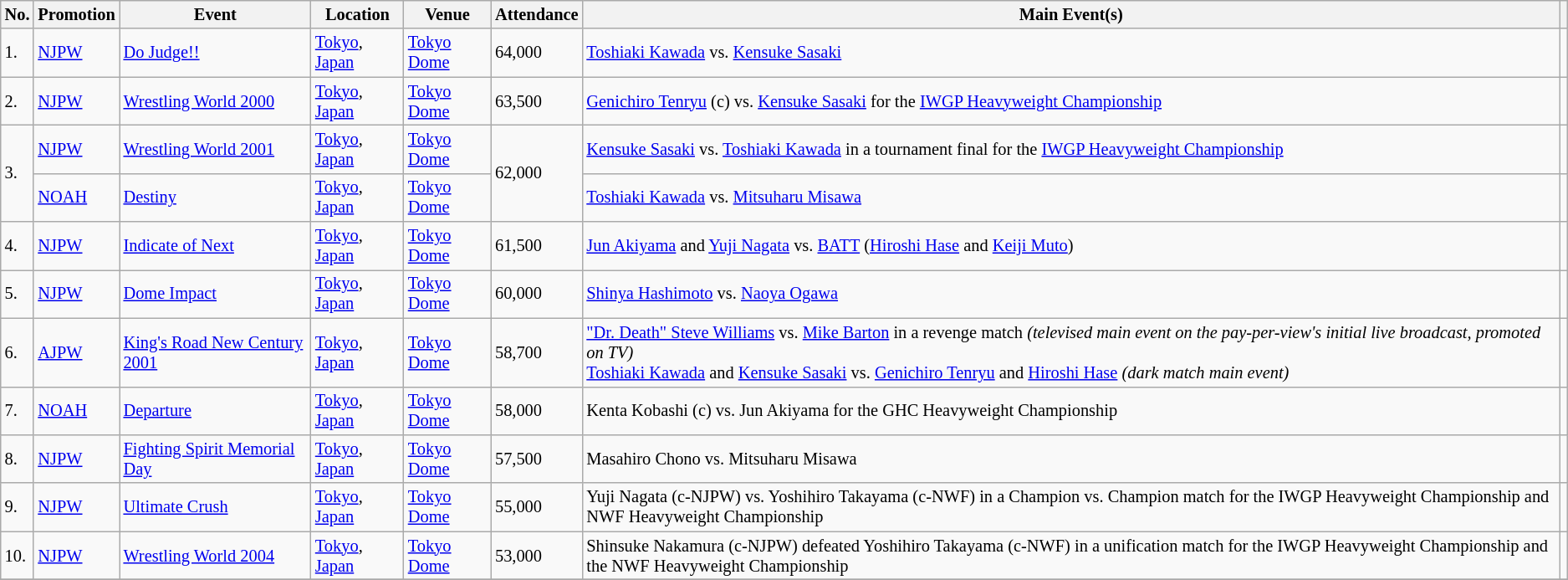<table class="wikitable sortable" style="font-size:85%;">
<tr>
<th>No.</th>
<th>Promotion</th>
<th>Event</th>
<th>Location</th>
<th>Venue</th>
<th>Attendance</th>
<th class=unsortable>Main Event(s)</th>
<th class=unsortable></th>
</tr>
<tr>
<td>1.</td>
<td><a href='#'>NJPW</a></td>
<td><a href='#'>Do Judge!!</a> <br> </td>
<td><a href='#'>Tokyo</a>, <a href='#'>Japan</a></td>
<td><a href='#'>Tokyo Dome</a></td>
<td>64,000</td>
<td><a href='#'>Toshiaki Kawada</a> vs. <a href='#'>Kensuke Sasaki</a></td>
<td></td>
</tr>
<tr>
<td>2.</td>
<td><a href='#'>NJPW</a></td>
<td><a href='#'>Wrestling World 2000</a> <br> </td>
<td><a href='#'>Tokyo</a>, <a href='#'>Japan</a></td>
<td><a href='#'>Tokyo Dome</a></td>
<td>63,500</td>
<td><a href='#'>Genichiro Tenryu</a> (c) vs. <a href='#'>Kensuke Sasaki</a> for the <a href='#'>IWGP Heavyweight Championship</a></td>
<td></td>
</tr>
<tr>
<td rowspan=2>3.</td>
<td><a href='#'>NJPW</a></td>
<td><a href='#'>Wrestling World 2001</a> <br> </td>
<td><a href='#'>Tokyo</a>, <a href='#'>Japan</a></td>
<td><a href='#'>Tokyo Dome</a></td>
<td rowspan=2>62,000</td>
<td><a href='#'>Kensuke Sasaki</a> vs. <a href='#'>Toshiaki Kawada</a> in a tournament final for the <a href='#'>IWGP Heavyweight Championship</a></td>
<td></td>
</tr>
<tr>
<td><a href='#'>NOAH</a></td>
<td><a href='#'>Destiny</a> <br> </td>
<td><a href='#'>Tokyo</a>, <a href='#'>Japan</a></td>
<td><a href='#'>Tokyo Dome</a></td>
<td><a href='#'>Toshiaki Kawada</a> vs. <a href='#'>Mitsuharu Misawa</a></td>
<td></td>
</tr>
<tr>
<td>4.</td>
<td><a href='#'>NJPW</a></td>
<td><a href='#'>Indicate of Next</a> <br> </td>
<td><a href='#'>Tokyo</a>, <a href='#'>Japan</a></td>
<td><a href='#'>Tokyo Dome</a></td>
<td>61,500</td>
<td><a href='#'>Jun Akiyama</a> and <a href='#'>Yuji Nagata</a> vs. <a href='#'>BATT</a> (<a href='#'>Hiroshi Hase</a> and <a href='#'>Keiji Muto</a>)</td>
<td></td>
</tr>
<tr>
<td>5.</td>
<td><a href='#'>NJPW</a></td>
<td><a href='#'>Dome Impact</a> <br> </td>
<td><a href='#'>Tokyo</a>, <a href='#'>Japan</a></td>
<td><a href='#'>Tokyo Dome</a></td>
<td>60,000</td>
<td><a href='#'>Shinya Hashimoto</a> vs. <a href='#'>Naoya Ogawa</a></td>
<td></td>
</tr>
<tr>
<td>6.</td>
<td><a href='#'>AJPW</a></td>
<td><a href='#'>King's Road New Century 2001</a> <br> </td>
<td><a href='#'>Tokyo</a>, <a href='#'>Japan</a></td>
<td><a href='#'>Tokyo Dome</a></td>
<td>58,700</td>
<td><a href='#'>"Dr. Death" Steve Williams</a> vs. <a href='#'>Mike Barton</a> in a revenge match <em>(televised main event on the pay-per-view's initial live broadcast, promoted on TV)</em><br><a href='#'>Toshiaki Kawada</a> and <a href='#'>Kensuke Sasaki</a> vs. <a href='#'>Genichiro Tenryu</a> and <a href='#'>Hiroshi Hase</a> <em>(dark match main event)</em></td>
<td></td>
</tr>
<tr>
<td>7.</td>
<td><a href='#'>NOAH</a></td>
<td><a href='#'>Departure</a> <br> </td>
<td><a href='#'>Tokyo</a>, <a href='#'>Japan</a></td>
<td><a href='#'>Tokyo Dome</a></td>
<td>58,000</td>
<td>Kenta Kobashi (c) vs. Jun Akiyama for the GHC Heavyweight Championship</td>
<td></td>
</tr>
<tr>
<td>8.</td>
<td><a href='#'>NJPW</a></td>
<td><a href='#'>Fighting Spirit Memorial Day</a> <br> </td>
<td><a href='#'>Tokyo</a>, <a href='#'>Japan</a></td>
<td><a href='#'>Tokyo Dome</a></td>
<td>57,500</td>
<td>Masahiro Chono vs. Mitsuharu Misawa</td>
<td></td>
</tr>
<tr>
<td>9.</td>
<td><a href='#'>NJPW</a></td>
<td><a href='#'>Ultimate Crush</a> <br> </td>
<td><a href='#'>Tokyo</a>, <a href='#'>Japan</a></td>
<td><a href='#'>Tokyo Dome</a></td>
<td>55,000</td>
<td>Yuji Nagata (c-NJPW) vs. Yoshihiro Takayama (c-NWF) in a Champion vs. Champion match for the IWGP Heavyweight Championship and NWF Heavyweight Championship</td>
<td></td>
</tr>
<tr>
<td>10.</td>
<td><a href='#'>NJPW</a></td>
<td><a href='#'>Wrestling World 2004</a> <br> </td>
<td><a href='#'>Tokyo</a>, <a href='#'>Japan</a></td>
<td><a href='#'>Tokyo Dome</a></td>
<td>53,000</td>
<td>Shinsuke Nakamura (c-NJPW) defeated Yoshihiro Takayama (c-NWF) in a unification match for the IWGP Heavyweight Championship and the NWF Heavyweight Championship</td>
<td></td>
</tr>
<tr>
</tr>
</table>
